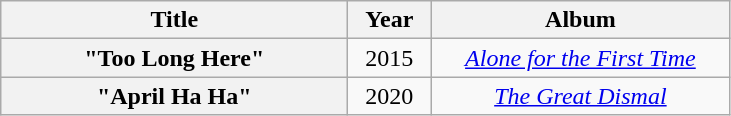<table class="wikitable plainrowheaders" style="text-align:center;">
<tr>
<th scope="col" style="width:14em;">Title</th>
<th scope="col" style="width:3em;">Year</th>
<th scope="col" style="width:12em;">Album</th>
</tr>
<tr>
<th scope="row">"Too Long Here"<br></th>
<td>2015</td>
<td><em><a href='#'>Alone for the First Time</a></em></td>
</tr>
<tr>
<th scope="row">"April Ha Ha"<br></th>
<td>2020</td>
<td><em><a href='#'>The Great Dismal</a></em></td>
</tr>
</table>
